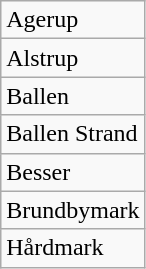<table class="wikitable" style="float:left; margin-right:1em">
<tr>
<td>Agerup</td>
</tr>
<tr>
<td>Alstrup</td>
</tr>
<tr>
<td>Ballen</td>
</tr>
<tr>
<td>Ballen Strand</td>
</tr>
<tr>
<td>Besser</td>
</tr>
<tr>
<td>Brundbymark</td>
</tr>
<tr>
<td>Hårdmark</td>
</tr>
</table>
